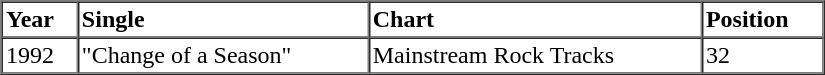<table border=1 cellspacing=0 cellpadding=2 width="550px">
<tr>
<th align="left">Year</th>
<th align="left">Single</th>
<th align="left">Chart</th>
<th align="left">Position</th>
</tr>
<tr>
<td align="left">1992</td>
<td align="left">"Change of a Season"</td>
<td align="left">Mainstream Rock Tracks</td>
<td align="left">32</td>
</tr>
<tr>
</tr>
</table>
